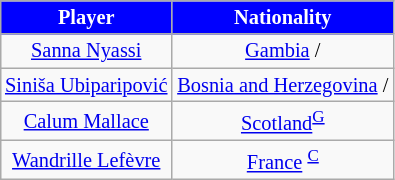<table class="wikitable" style="text-align:center; margin-left:1em; font-size:85%;">
<tr>
<th style="background:#0000FF; color:white; text-align:center;">Player</th>
<th style="background:#0000FF; color:white; text-align:center;">Nationality</th>
</tr>
<tr>
<td><a href='#'>Sanna Nyassi</a></td>
<td> <a href='#'>Gambia</a> / </td>
</tr>
<tr>
<td><a href='#'>Siniša Ubiparipović</a></td>
<td> <a href='#'>Bosnia and Herzegovina</a> / </td>
</tr>
<tr>
<td><a href='#'>Calum Mallace</a></td>
<td> <a href='#'>Scotland</a><sup><a href='#'>G</a></sup></td>
</tr>
<tr>
<td><a href='#'>Wandrille Lefèvre</a></td>
<td> <a href='#'>France</a> <sup><a href='#'>C</a></sup></td>
</tr>
</table>
